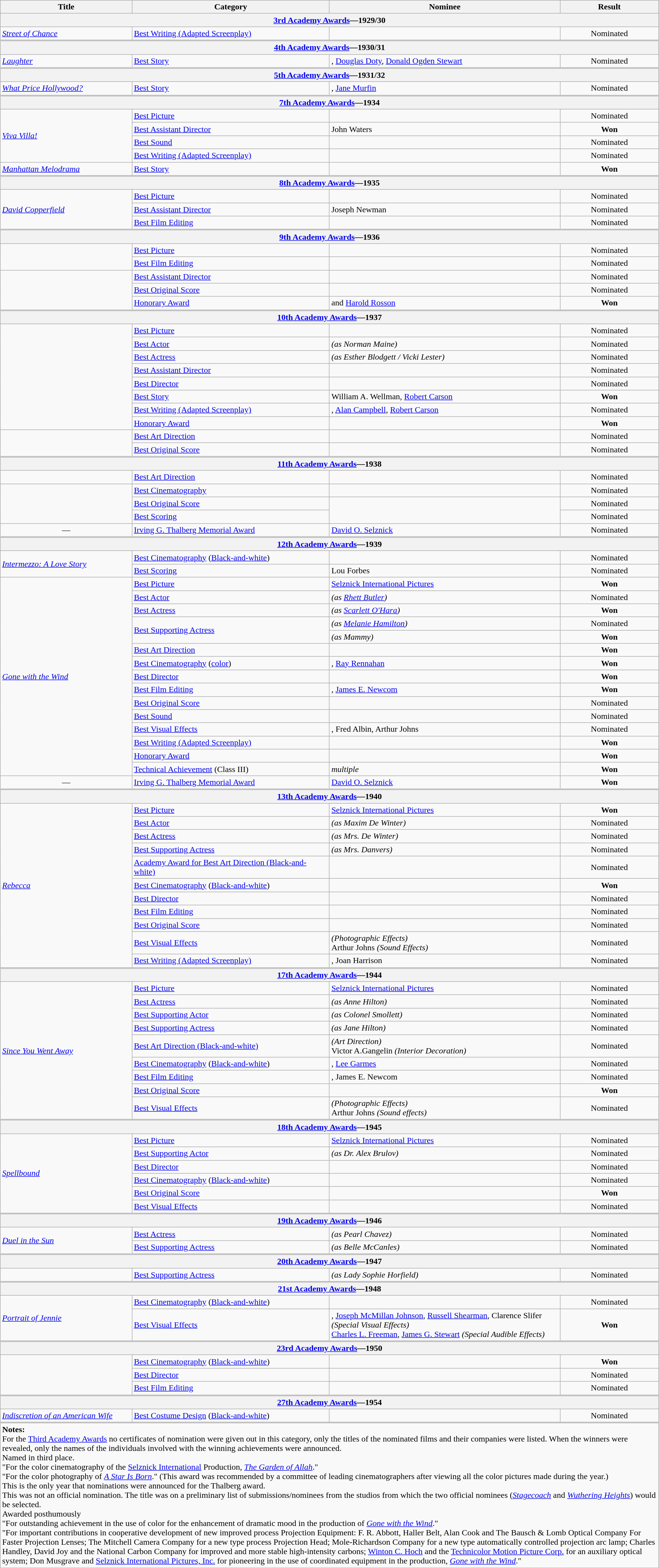<table class="wikitable" width=100%>
<tr>
<th width=20%>Title</th>
<th width=30%>Category</th>
<th width=35%>Nominee</th>
<th width=15%>Result</th>
</tr>
<tr>
<th colspan=4><a href='#'>3rd Academy Awards</a>—1929/30</th>
</tr>
<tr style="border-bottom: 3px solid silver;">
<td><em><a href='#'>Street of Chance</a></em></td>
<td><a href='#'>Best Writing (Adapted Screenplay)</a></td>
<td></td>
<td align=center>Nominated</td>
</tr>
<tr>
<th colspan=4><a href='#'>4th Academy Awards</a>—1930/31</th>
</tr>
<tr style="border-bottom: 3px solid silver;">
<td><em><a href='#'>Laughter</a></em></td>
<td><a href='#'>Best Story</a></td>
<td>, <a href='#'>Douglas Doty</a>, <a href='#'>Donald Ogden Stewart</a></td>
<td align=center>Nominated</td>
</tr>
<tr>
<th colspan=4><a href='#'>5th Academy Awards</a>—1931/32</th>
</tr>
<tr style="border-bottom: 3px solid silver;">
<td><em><a href='#'>What Price Hollywood?</a></em></td>
<td><a href='#'>Best Story</a></td>
<td>, <a href='#'>Jane Murfin</a></td>
<td align=center>Nominated</td>
</tr>
<tr>
<th colspan=4><a href='#'>7th Academy Awards</a>—1934</th>
</tr>
<tr>
<td rowspan=4><em><a href='#'>Viva Villa!</a></em></td>
<td><a href='#'>Best Picture</a></td>
<td></td>
<td align=center>Nominated</td>
</tr>
<tr>
<td><a href='#'>Best Assistant Director</a></td>
<td>John Waters</td>
<td align=center><strong>Won</strong></td>
</tr>
<tr>
<td><a href='#'>Best Sound</a></td>
<td></td>
<td align=center>Nominated</td>
</tr>
<tr>
<td><a href='#'>Best Writing (Adapted Screenplay)</a></td>
<td></td>
<td align=center>Nominated</td>
</tr>
<tr style="border-bottom: 3px solid silver;">
<td><em><a href='#'>Manhattan Melodrama</a></em></td>
<td><a href='#'>Best Story</a></td>
<td></td>
<td align=center><strong>Won</strong></td>
</tr>
<tr>
<th colspan=4><a href='#'>8th Academy Awards</a>—1935</th>
</tr>
<tr>
<td style="border-bottom: 3px solid silver;" rowspan=3><em><a href='#'>David Copperfield</a></em></td>
<td><a href='#'>Best Picture</a></td>
<td></td>
<td align=center>Nominated</td>
</tr>
<tr>
<td><a href='#'>Best Assistant Director</a></td>
<td>Joseph Newman</td>
<td align=center>Nominated</td>
</tr>
<tr style="border-bottom: 3px solid silver;">
<td><a href='#'>Best Film Editing</a></td>
<td></td>
<td align=center>Nominated</td>
</tr>
<tr>
<th colspan=4><a href='#'>9th Academy Awards</a>—1936</th>
</tr>
<tr>
<td rowspan=2><em></em></td>
<td><a href='#'>Best Picture</a></td>
<td></td>
<td align=center>Nominated</td>
</tr>
<tr>
<td><a href='#'>Best Film Editing</a></td>
<td></td>
<td align=center>Nominated</td>
</tr>
<tr>
<td style="border-bottom: 3px solid silver;" rowspan=3><em></em></td>
<td><a href='#'>Best Assistant Director</a></td>
<td></td>
<td align=center>Nominated</td>
</tr>
<tr>
<td><a href='#'>Best Original Score</a></td>
<td></td>
<td align=center>Nominated</td>
</tr>
<tr style="border-bottom: 3px solid silver;">
<td><a href='#'>Honorary Award</a></td>
<td> and <a href='#'>Harold Rosson</a></td>
<td align=center><strong>Won</strong></td>
</tr>
<tr>
<th colspan=4><a href='#'>10th Academy Awards</a>—1937</th>
</tr>
<tr>
<td rowspan=8><em></em></td>
<td><a href='#'>Best Picture</a></td>
<td></td>
<td align=center>Nominated</td>
</tr>
<tr>
<td><a href='#'>Best Actor</a></td>
<td> <em>(as Norman Maine)</em></td>
<td align=center>Nominated</td>
</tr>
<tr>
<td><a href='#'>Best Actress</a></td>
<td> <em>(as Esther Blodgett / Vicki Lester)</em></td>
<td align=center>Nominated</td>
</tr>
<tr>
<td><a href='#'>Best Assistant Director</a></td>
<td></td>
<td align=center>Nominated</td>
</tr>
<tr>
<td><a href='#'>Best Director</a></td>
<td></td>
<td align=center>Nominated</td>
</tr>
<tr>
<td><a href='#'>Best Story</a></td>
<td>William A. Wellman, <a href='#'>Robert Carson</a></td>
<td align=center><strong>Won</strong></td>
</tr>
<tr>
<td><a href='#'>Best Writing (Adapted Screenplay)</a></td>
<td>, <a href='#'>Alan Campbell</a>, <a href='#'>Robert Carson</a></td>
<td align=center>Nominated</td>
</tr>
<tr>
<td><a href='#'>Honorary Award</a></td>
<td></td>
<td align=center><strong>Won</strong></td>
</tr>
<tr>
<td style="border-bottom: 3px solid silver;" rowspan=2><em></em></td>
<td><a href='#'>Best Art Direction</a></td>
<td></td>
<td align=center>Nominated</td>
</tr>
<tr style="border-bottom: 3px solid silver;">
<td><a href='#'>Best Original Score</a></td>
<td></td>
<td align=center>Nominated</td>
</tr>
<tr>
<th colspan=4><a href='#'>11th Academy Awards</a>—1938</th>
</tr>
<tr>
<td><em></em></td>
<td><a href='#'>Best Art Direction</a></td>
<td></td>
<td align=center>Nominated</td>
</tr>
<tr>
<td rowspan=3><em></em></td>
<td><a href='#'>Best Cinematography</a></td>
<td></td>
<td align=center>Nominated</td>
</tr>
<tr>
<td><a href='#'>Best Original Score</a></td>
<td rowspan=2></td>
<td align=center>Nominated</td>
</tr>
<tr>
<td><a href='#'>Best Scoring</a></td>
<td align=center>Nominated</td>
</tr>
<tr style="border-bottom: 3px solid silver;">
<td align=center>—</td>
<td><a href='#'>Irving G. Thalberg Memorial Award</a></td>
<td><a href='#'>David O. Selznick</a></td>
<td align=center>Nominated</td>
</tr>
<tr>
<th colspan=4><a href='#'>12th Academy Awards</a>—1939</th>
</tr>
<tr>
<td rowspan=2><em><a href='#'>Intermezzo: A Love Story</a></em></td>
<td><a href='#'>Best Cinematography</a> (<a href='#'>Black-and-white</a>)</td>
<td></td>
<td align=center>Nominated</td>
</tr>
<tr>
<td><a href='#'>Best Scoring</a></td>
<td>Lou Forbes</td>
<td align=center>Nominated</td>
</tr>
<tr>
<td rowspan=15><em><a href='#'>Gone with the Wind</a></em></td>
<td><a href='#'>Best Picture</a></td>
<td><a href='#'>Selznick International Pictures</a></td>
<td align=center><strong>Won</strong></td>
</tr>
<tr>
<td><a href='#'>Best Actor</a></td>
<td> <em>(as <a href='#'>Rhett Butler</a>)</em></td>
<td align=center>Nominated</td>
</tr>
<tr>
<td><a href='#'>Best Actress</a></td>
<td> <em>(as <a href='#'>Scarlett O'Hara</a>)</em></td>
<td align=center><strong>Won</strong></td>
</tr>
<tr>
<td rowspan=2><a href='#'>Best Supporting Actress</a></td>
<td> <em>(as <a href='#'>Melanie Hamilton</a>)</em></td>
<td align=center>Nominated</td>
</tr>
<tr>
<td> <em>(as Mammy)</em></td>
<td align=center><strong>Won</strong></td>
</tr>
<tr>
<td><a href='#'>Best Art Direction</a></td>
<td></td>
<td align=center><strong>Won</strong></td>
</tr>
<tr>
<td><a href='#'>Best Cinematography</a> (<a href='#'>color</a>)</td>
<td>, <a href='#'>Ray Rennahan</a></td>
<td align=center><strong>Won</strong></td>
</tr>
<tr>
<td><a href='#'>Best Director</a></td>
<td></td>
<td align=center><strong>Won</strong></td>
</tr>
<tr>
<td><a href='#'>Best Film Editing</a></td>
<td>, <a href='#'>James E. Newcom</a></td>
<td align=center><strong>Won</strong></td>
</tr>
<tr>
<td><a href='#'>Best Original Score</a></td>
<td></td>
<td align=center>Nominated</td>
</tr>
<tr>
<td><a href='#'>Best Sound</a></td>
<td></td>
<td align=center>Nominated</td>
</tr>
<tr>
<td><a href='#'>Best Visual Effects</a></td>
<td>, Fred Albin, Arthur Johns</td>
<td align=center>Nominated</td>
</tr>
<tr>
<td><a href='#'>Best Writing (Adapted Screenplay)</a></td>
<td></td>
<td align=center><strong>Won</strong></td>
</tr>
<tr>
<td><a href='#'>Honorary Award</a></td>
<td></td>
<td align=center><strong>Won</strong></td>
</tr>
<tr>
<td><a href='#'>Technical Achievement</a> (Class III)</td>
<td><em>multiple</em></td>
<td align=center><strong>Won</strong></td>
</tr>
<tr style="border-bottom: 3px solid silver;">
<td align=center>—</td>
<td><a href='#'>Irving G. Thalberg Memorial Award</a></td>
<td><a href='#'>David O. Selznick</a></td>
<td align=center><strong>Won</strong></td>
</tr>
<tr>
<th colspan=4><a href='#'>13th Academy Awards</a>—1940</th>
</tr>
<tr>
<td style="border-bottom: 3px solid silver;" rowspan=11><em><a href='#'>Rebecca</a></em></td>
<td><a href='#'>Best Picture</a></td>
<td><a href='#'>Selznick International Pictures</a></td>
<td align=center><strong>Won</strong></td>
</tr>
<tr>
<td><a href='#'>Best Actor</a></td>
<td> <em>(as Maxim De Winter)</em></td>
<td align=center>Nominated</td>
</tr>
<tr>
<td><a href='#'>Best Actress</a></td>
<td> <em>(as Mrs. De Winter)</em></td>
<td align=center>Nominated</td>
</tr>
<tr>
<td><a href='#'>Best Supporting Actress</a></td>
<td> <em>(as Mrs. Danvers)</em></td>
<td align=center>Nominated</td>
</tr>
<tr>
<td><a href='#'>Academy Award for Best Art Direction (Black-and-white)</a></td>
<td></td>
<td align=center>Nominated</td>
</tr>
<tr>
<td><a href='#'>Best Cinematography</a> (<a href='#'>Black-and-white</a>)</td>
<td></td>
<td align=center><strong>Won</strong></td>
</tr>
<tr>
<td><a href='#'>Best Director</a></td>
<td></td>
<td align=center>Nominated</td>
</tr>
<tr>
<td><a href='#'>Best Film Editing</a></td>
<td></td>
<td align=center>Nominated</td>
</tr>
<tr>
<td><a href='#'>Best Original Score</a></td>
<td></td>
<td align=center>Nominated</td>
</tr>
<tr>
<td><a href='#'>Best Visual Effects</a></td>
<td> <em>(Photographic Effects)</em><br>Arthur Johns <em>(Sound Effects)</em></td>
<td align=center>Nominated</td>
</tr>
<tr style="border-bottom: 3px solid silver;">
<td><a href='#'>Best Writing (Adapted Screenplay)</a></td>
<td>, Joan Harrison</td>
<td align=center>Nominated</td>
</tr>
<tr>
<th colspan=4><a href='#'>17th Academy Awards</a>—1944</th>
</tr>
<tr>
<td style="border-bottom: 3px solid silver;" rowspan=9><em><a href='#'>Since You Went Away</a></em></td>
<td><a href='#'>Best Picture</a></td>
<td><a href='#'>Selznick International Pictures</a></td>
<td align=center>Nominated</td>
</tr>
<tr>
<td><a href='#'>Best Actress</a></td>
<td> <em>(as Anne Hilton)</em></td>
<td align=center>Nominated</td>
</tr>
<tr>
<td><a href='#'>Best Supporting Actor</a></td>
<td> <em>(as Colonel Smollett)</em></td>
<td align=center>Nominated</td>
</tr>
<tr>
<td><a href='#'>Best Supporting Actress</a></td>
<td> <em>(as Jane Hilton)</em></td>
<td align=center>Nominated</td>
</tr>
<tr>
<td><a href='#'>Best Art Direction (Black-and-white)</a></td>
<td> <em>(Art Direction)</em><br>Victor A.Gangelin <em>(Interior Decoration)</em></td>
<td align=center>Nominated</td>
</tr>
<tr>
<td><a href='#'>Best Cinematography</a> (<a href='#'>Black-and-white</a>)</td>
<td>, <a href='#'>Lee Garmes</a></td>
<td align=center>Nominated</td>
</tr>
<tr>
<td><a href='#'>Best Film Editing</a></td>
<td>, James E. Newcom</td>
<td align=center>Nominated</td>
</tr>
<tr>
<td><a href='#'>Best Original Score</a></td>
<td></td>
<td align=center><strong>Won</strong></td>
</tr>
<tr style="border-bottom: 3px solid silver;">
<td><a href='#'>Best Visual Effects</a></td>
<td> <em>(Photographic Effects)</em><br>Arthur Johns <em>(Sound effects)</em></td>
<td align=center>Nominated</td>
</tr>
<tr>
<th colspan=4><a href='#'>18th Academy Awards</a>—1945</th>
</tr>
<tr>
<td style="border-bottom: 3px solid silver;" rowspan=6><em><a href='#'>Spellbound</a></em></td>
<td><a href='#'>Best Picture</a></td>
<td><a href='#'>Selznick International Pictures</a></td>
<td align=center>Nominated</td>
</tr>
<tr>
<td><a href='#'>Best Supporting Actor</a></td>
<td> <em>(as Dr. Alex Brulov)</em></td>
<td align=center>Nominated</td>
</tr>
<tr>
<td><a href='#'>Best Director</a></td>
<td></td>
<td align=center>Nominated</td>
</tr>
<tr>
<td><a href='#'>Best Cinematography</a> (<a href='#'>Black-and-white</a>)</td>
<td></td>
<td align=center>Nominated</td>
</tr>
<tr>
<td><a href='#'>Best Original Score</a></td>
<td></td>
<td align=center><strong>Won</strong></td>
</tr>
<tr style="border-bottom: 3px solid silver;">
<td><a href='#'>Best Visual Effects</a></td>
<td></td>
<td align=center>Nominated</td>
</tr>
<tr>
<th colspan=4><a href='#'>19th Academy Awards</a>—1946</th>
</tr>
<tr>
<td style="border-bottom: 3px solid silver;" rowspan=2><em><a href='#'>Duel in the Sun</a></em></td>
<td><a href='#'>Best Actress</a></td>
<td> <em>(as Pearl Chavez)</em></td>
<td align=center>Nominated</td>
</tr>
<tr style="border-bottom: 3px solid silver;">
<td><a href='#'>Best Supporting Actress</a></td>
<td> <em>(as Belle McCanles)</em></td>
<td align=center>Nominated</td>
</tr>
<tr>
<th colspan=4><a href='#'>20th Academy Awards</a>—1947</th>
</tr>
<tr style="border-bottom: 3px solid silver;">
<td><em></em></td>
<td><a href='#'>Best Supporting Actress</a></td>
<td> <em>(as Lady Sophie Horfield)</em></td>
<td align=center>Nominated</td>
</tr>
<tr>
<th colspan=4><a href='#'>21st Academy Awards</a>—1948</th>
</tr>
<tr>
<td style="border-bottom: 3px solid silver;" rowspan=2><em><a href='#'>Portrait of Jennie</a></em></td>
<td><a href='#'>Best Cinematography</a> (<a href='#'>Black-and-white</a>)</td>
<td></td>
<td align=center>Nominated</td>
</tr>
<tr style="border-bottom: 3px solid silver;">
<td><a href='#'>Best Visual Effects</a></td>
<td>, <a href='#'>Joseph McMillan Johnson</a>, <a href='#'>Russell Shearman</a>, Clarence Slifer <em>(Special Visual Effects)</em><br><a href='#'>Charles L. Freeman</a>, <a href='#'>James G. Stewart</a> <em>(Special Audible Effects)</em></td>
<td align=center><strong>Won</strong></td>
</tr>
<tr>
<th colspan=4><a href='#'>23rd Academy Awards</a>—1950</th>
</tr>
<tr>
<td style="border-bottom: 3px solid silver;" rowspan=3><em></em></td>
<td><a href='#'>Best Cinematography</a> (<a href='#'>Black-and-white</a>)</td>
<td></td>
<td align=center><strong>Won</strong></td>
</tr>
<tr>
<td><a href='#'>Best Director</a></td>
<td></td>
<td align=center>Nominated</td>
</tr>
<tr style="border-bottom: 3px solid silver;">
<td><a href='#'>Best Film Editing</a></td>
<td></td>
<td align=center>Nominated</td>
</tr>
<tr>
<th colspan=4><a href='#'>27th Academy Awards</a>—1954</th>
</tr>
<tr style="border-bottom: 3px solid silver;">
<td><em><a href='#'>Indiscretion of an American Wife</a></em></td>
<td><a href='#'>Best Costume Design</a> (<a href='#'>Black-and-white</a>)</td>
<td></td>
<td align=center>Nominated</td>
</tr>
<tr>
<td colspan=4><strong>Notes:</strong><br>For the <a href='#'>Third Academy Awards</a> no certificates of nomination were given out in this category, only the titles of the nominated films and their companies were listed. When the winners were revealed, only the names of the individuals involved with the winning achievements were announced.<br>Named in third place.<br>"For the color cinematography of the <a href='#'>Selznick International</a> Production, <em><a href='#'>The Garden of Allah</a></em>."<br>"For the color photography of <em><a href='#'>A Star Is Born</a></em>." (This award was recommended by a committee of leading cinematographers after viewing all the color pictures made during the year.)<br>This is the only year that nominations were announced for the Thalberg award.<br>This was not an official nomination. The title was on a preliminary list of submissions/nominees from the studios from which the two official nominees (<em><a href='#'>Stagecoach</a></em> and <em><a href='#'>Wuthering Heights</a></em>) would be selected.<br>Awarded posthumously<br>"For outstanding achievement in the use of color for the enhancement of dramatic mood in the production of <em><a href='#'>Gone with the Wind</a></em>."<br>"For important contributions in cooperative development of new improved process Projection Equipment: F. R. Abbott, Haller Belt, Alan Cook and The Bausch & Lomb Optical Company For Faster Projection Lenses; The Mitchell Camera Company for a new type process Projection Head; Mole-Richardson Company for a new type automatically controlled projection arc lamp; Charles Handley, David Joy and the National Carbon Company for improved and more stable high-intensity carbons; <a href='#'>Winton C. Hoch</a> and the <a href='#'>Technicolor Motion Picture Corp.</a> for an auxiliary optical system; Don Musgrave and <a href='#'>Selznick International Pictures, Inc.</a> for pioneering in the use of coordinated equipment in the production, <em><a href='#'>Gone with the Wind</a></em>."</td>
</tr>
</table>
